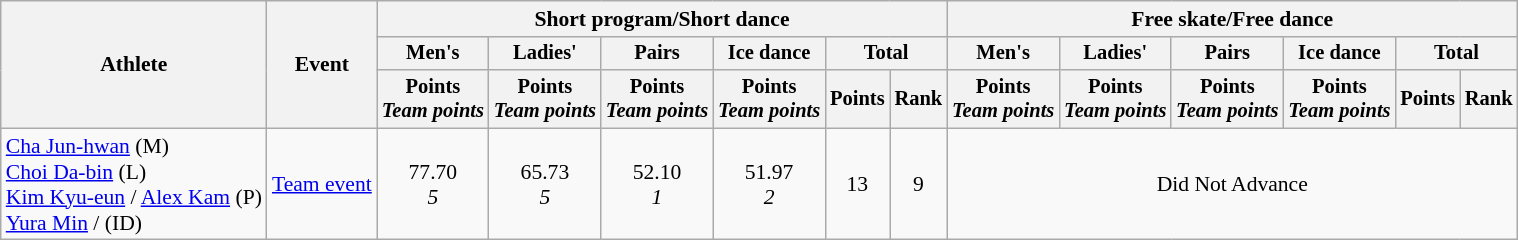<table class="wikitable" style="font-size:90%">
<tr>
<th rowspan="3">Athlete</th>
<th rowspan="3">Event</th>
<th colspan="6">Short program/Short dance</th>
<th colspan="6">Free skate/Free dance</th>
</tr>
<tr style="font-size:95%">
<th>Men's</th>
<th>Ladies'</th>
<th>Pairs</th>
<th>Ice dance</th>
<th colspan="2">Total</th>
<th>Men's</th>
<th>Ladies'</th>
<th>Pairs</th>
<th>Ice dance</th>
<th colspan="2">Total</th>
</tr>
<tr style="font-size:95%">
<th>Points<br><em>Team points</em></th>
<th>Points<br><em>Team points</em></th>
<th>Points<br><em>Team points</em></th>
<th>Points<br><em>Team points</em></th>
<th>Points</th>
<th>Rank</th>
<th>Points<br><em>Team points</em></th>
<th>Points<br><em>Team points</em></th>
<th>Points<br><em>Team points</em></th>
<th>Points<br><em>Team points</em></th>
<th>Points</th>
<th>Rank</th>
</tr>
<tr align="center">
<td align="left"><a href='#'>Cha Jun-hwan</a> (M)<br><a href='#'>Choi Da-bin</a> (L)<br><a href='#'>Kim Kyu-eun</a> / <a href='#'>Alex Kam</a> (P)<br><a href='#'>Yura Min</a> /  (ID)</td>
<td align="left"><a href='#'>Team event</a></td>
<td>77.70<br><em>5</em></td>
<td>65.73<br><em>5</em></td>
<td>52.10<br><em>1</em></td>
<td>51.97<br><em>2</em></td>
<td>13</td>
<td>9</td>
<td colspan=6>Did Not Advance</td>
</tr>
</table>
